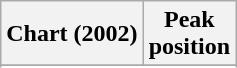<table class="wikitable sortable plainrowheaders">
<tr>
<th>Chart (2002)</th>
<th>Peak<br>position</th>
</tr>
<tr>
</tr>
<tr>
</tr>
<tr>
</tr>
</table>
